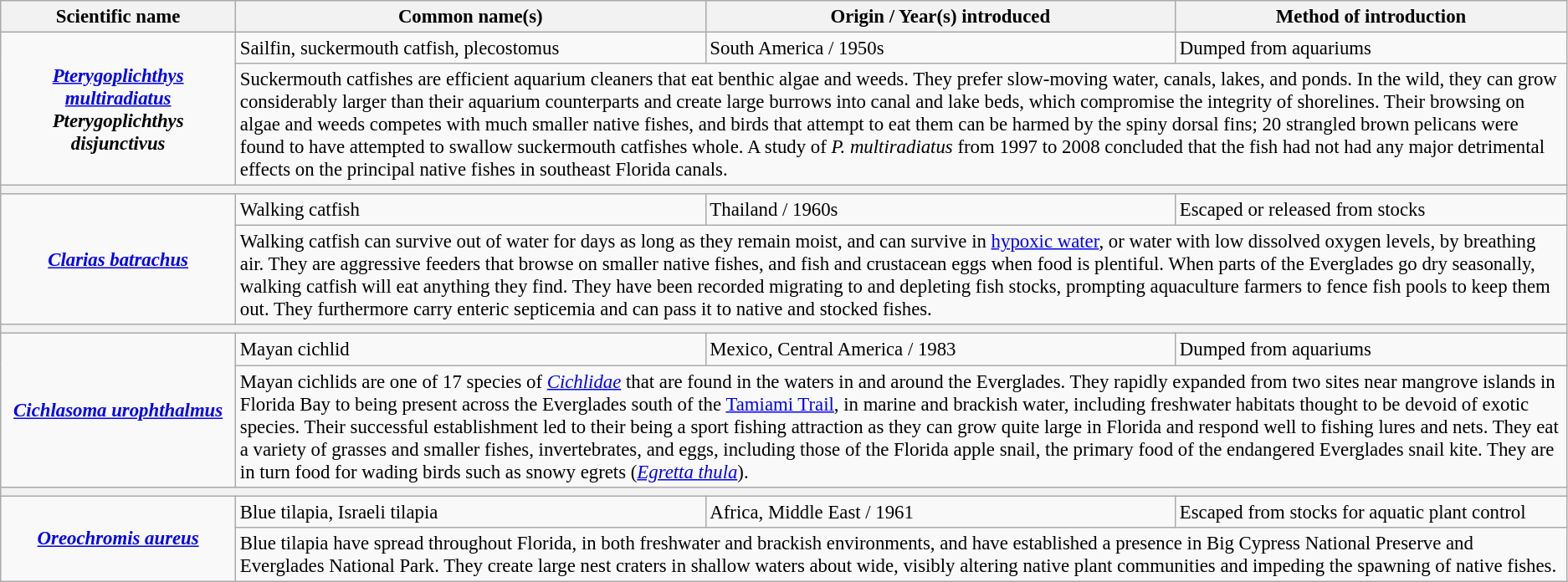<table class="wikitable" style="font-size: 95%" id="Everglades invasive fishes">
<tr>
<th width=15%>Scientific name</th>
<th width=30%>Common name(s)</th>
<th width=30%>Origin / Year(s) introduced</th>
<th width=25%>Method of introduction</th>
</tr>
<tr>
<td align="center" rowspan=2><strong><em><a href='#'>Pterygoplichthys multiradiatus</a></em></strong> <strong><em>Pterygoplichthys disjunctivus</em></strong> <br> </td>
<td>Sailfin, suckermouth catfish, plecostomus</td>
<td>South America / 1950s</td>
<td>Dumped from aquariums</td>
</tr>
<tr>
<td colspan=3>Suckermouth catfishes are efficient aquarium cleaners that eat benthic algae and weeds. They prefer slow-moving water, canals, lakes, and ponds. In the wild, they can grow considerably larger than their aquarium counterparts and create large burrows into canal and lake beds, which compromise the integrity of shorelines. Their browsing on algae and weeds competes with much smaller native fishes, and birds that attempt to eat them can be harmed by the spiny dorsal fins; 20 strangled brown pelicans were found to have attempted to swallow suckermouth catfishes whole. A study of <em>P. multiradiatus</em> from 1997 to 2008 concluded that the fish had not had any major detrimental effects on the principal native fishes in southeast Florida canals.</td>
</tr>
<tr style="height:0px">
<th colspan=4></th>
</tr>
<tr>
<td align="center" rowspan=2><strong><em><a href='#'>Clarias batrachus</a></em></strong> <br> </td>
<td>Walking catfish</td>
<td>Thailand / 1960s</td>
<td>Escaped or released from stocks</td>
</tr>
<tr>
<td colspan=3>Walking catfish can survive out of water for days as long as they remain moist, and can survive in <a href='#'>hypoxic water</a>, or water with low dissolved oxygen levels, by breathing air. They are aggressive feeders that browse on smaller native fishes, and fish and crustacean eggs when food is plentiful. When parts of the Everglades go dry seasonally, walking catfish will eat anything they find. They have been recorded migrating to and depleting fish stocks, prompting aquaculture farmers to fence fish pools to keep them out. They furthermore carry enteric septicemia and can pass it to native and stocked fishes.</td>
</tr>
<tr style="height:0px">
<th colspan=4></th>
</tr>
<tr>
<td align="center" rowspan=2><strong><em><a href='#'>Cichlasoma urophthalmus</a></em></strong> <br> </td>
<td>Mayan cichlid</td>
<td>Mexico, Central America / 1983</td>
<td>Dumped from aquariums</td>
</tr>
<tr>
<td colspan=3>Mayan cichlids are one of 17 species of <em><a href='#'>Cichlidae</a></em> that are found in the waters in and around the Everglades. They rapidly expanded from two sites near mangrove islands in Florida Bay to being present across the Everglades south of the <a href='#'>Tamiami Trail</a>, in marine and brackish water, including freshwater habitats thought to be devoid of exotic species. Their successful establishment led to their being a sport fishing attraction as they can grow quite large in Florida and respond well to fishing lures and nets. They eat a variety of grasses and smaller fishes, invertebrates, and eggs, including those of the Florida apple snail, the primary food of the endangered Everglades snail kite. They are in turn food for wading birds such as snowy egrets (<em><a href='#'>Egretta thula</a></em>).</td>
</tr>
<tr style="height:0px">
<th colspan=4></th>
</tr>
<tr>
<td align="center" rowspan=2><strong><em><a href='#'>Oreochromis aureus</a></em></strong> <br></td>
<td>Blue tilapia, Israeli tilapia</td>
<td>Africa, Middle East / 1961</td>
<td>Escaped from stocks for aquatic plant control</td>
</tr>
<tr>
<td colspan=3>Blue tilapia have spread throughout Florida, in both freshwater and brackish environments, and have established a presence in Big Cypress National Preserve and Everglades National Park. They create large nest craters in shallow waters about  wide, visibly altering native plant communities and impeding the spawning of native fishes.</td>
</tr>
</table>
